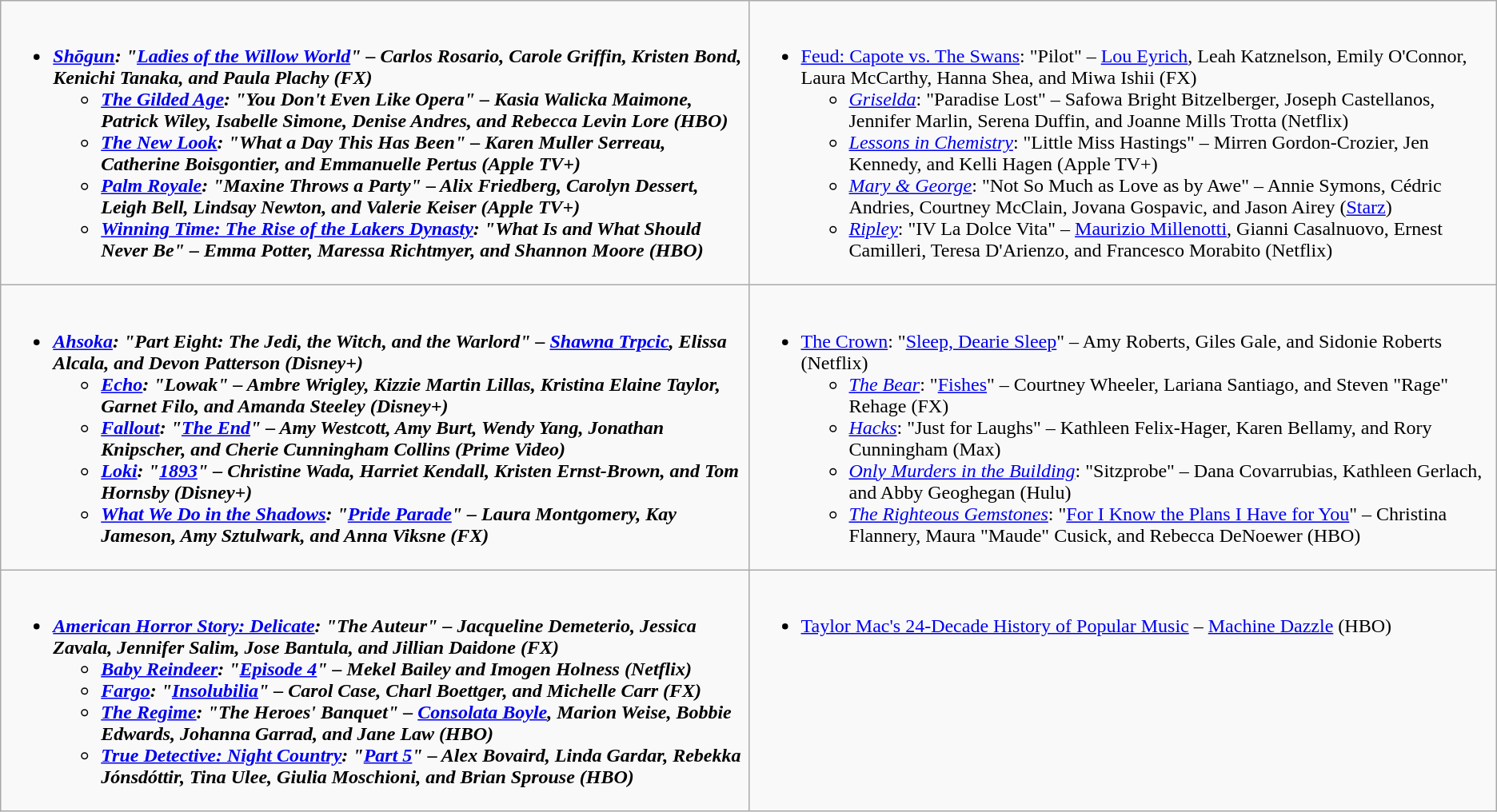<table class="wikitable">
<tr>
<td style="vertical-align:top;" width="50%"><br><ul><li><strong><em><a href='#'>Shōgun</a><em>: "<a href='#'>Ladies of the Willow World</a>" – Carlos Rosario, Carole Griffin, Kristen Bond, Kenichi Tanaka, and Paula Plachy (FX)<strong><ul><li></em><a href='#'>The Gilded Age</a><em>: "You Don't Even Like Opera" – Kasia Walicka Maimone, Patrick Wiley, Isabelle Simone, Denise Andres, and Rebecca Levin Lore (HBO)</li><li></em><a href='#'>The New Look</a><em>: "What a Day This Has Been" – Karen Muller Serreau, Catherine Boisgontier, and Emmanuelle Pertus (Apple TV+)</li><li></em><a href='#'>Palm Royale</a><em>: "Maxine Throws a Party" – Alix Friedberg, Carolyn Dessert, Leigh Bell, Lindsay Newton, and Valerie Keiser (Apple TV+)</li><li></em><a href='#'>Winning Time: The Rise of the Lakers Dynasty</a><em>: "What Is and What Should Never Be" – Emma Potter, Maressa Richtmyer, and Shannon Moore (HBO)</li></ul></li></ul></td>
<td style="vertical-align:top;" width="50%"><br><ul><li></em></strong><a href='#'>Feud: Capote vs. The Swans</a></em>: "Pilot" – <a href='#'>Lou Eyrich</a>, Leah Katznelson, Emily O'Connor, Laura McCarthy, Hanna Shea, and Miwa Ishii (FX)</strong><ul><li><em><a href='#'>Griselda</a></em>: "Paradise Lost" – Safowa Bright Bitzelberger, Joseph Castellanos, Jennifer Marlin, Serena Duffin, and Joanne Mills Trotta (Netflix)</li><li><em><a href='#'>Lessons in Chemistry</a></em>: "Little Miss Hastings" – Mirren Gordon-Crozier, Jen Kennedy, and Kelli Hagen (Apple TV+)</li><li><em><a href='#'>Mary & George</a></em>: "Not So Much as Love as by Awe" – Annie Symons, Cédric Andries, Courtney McClain, Jovana Gospavic, and Jason Airey (<a href='#'>Starz</a>)</li><li><em><a href='#'>Ripley</a></em>: "IV La Dolce Vita" – <a href='#'>Maurizio Millenotti</a>, Gianni Casalnuovo, Ernest Camilleri, Teresa D'Arienzo, and Francesco Morabito (Netflix)</li></ul></li></ul></td>
</tr>
<tr>
<td style="vertical-align:top;" width="50%"><br><ul><li><strong><em><a href='#'>Ahsoka</a><em>: "Part Eight: The Jedi, the Witch, and the Warlord" – <a href='#'>Shawna Trpcic</a>, Elissa Alcala, and Devon Patterson (Disney+)<strong><ul><li></em><a href='#'>Echo</a><em>: "Lowak" – Ambre Wrigley, Kizzie Martin Lillas, Kristina Elaine Taylor, Garnet Filo, and Amanda Steeley (Disney+)</li><li></em><a href='#'>Fallout</a><em>: "<a href='#'>The End</a>" – Amy Westcott, Amy Burt, Wendy Yang, Jonathan Knipscher, and Cherie Cunningham Collins (Prime Video)</li><li></em><a href='#'>Loki</a><em>: "<a href='#'>1893</a>" – Christine Wada, Harriet Kendall, Kristen Ernst-Brown, and Tom Hornsby (Disney+)</li><li></em><a href='#'>What We Do in the Shadows</a><em>: "<a href='#'>Pride Parade</a>" – Laura Montgomery, Kay Jameson, Amy Sztulwark, and Anna Viksne (FX)</li></ul></li></ul></td>
<td style="vertical-align:top;" width="50%"><br><ul><li></em></strong><a href='#'>The Crown</a></em>: "<a href='#'>Sleep, Dearie Sleep</a>" – Amy Roberts, Giles Gale, and Sidonie Roberts (Netflix)</strong><ul><li><em><a href='#'>The Bear</a></em>: "<a href='#'>Fishes</a>" – Courtney Wheeler, Lariana Santiago, and Steven "Rage" Rehage (FX)</li><li><em><a href='#'>Hacks</a></em>: "Just for Laughs" – Kathleen Felix-Hager, Karen Bellamy, and Rory Cunningham (Max)</li><li><em><a href='#'>Only Murders in the Building</a></em>: "Sitzprobe" – Dana Covarrubias, Kathleen Gerlach, and Abby Geoghegan (Hulu)</li><li><em><a href='#'>The Righteous Gemstones</a></em>: "<a href='#'>For I Know the Plans I Have for You</a>" – Christina Flannery, Maura "Maude" Cusick, and Rebecca DeNoewer (HBO)</li></ul></li></ul></td>
</tr>
<tr>
<td style="vertical-align:top;" width="50%"><br><ul><li><strong><em><a href='#'>American Horror Story: Delicate</a><em>: "The Auteur" – Jacqueline Demeterio, Jessica Zavala, Jennifer Salim, Jose Bantula, and Jillian Daidone (FX)<strong><ul><li></em><a href='#'>Baby Reindeer</a><em>: "<a href='#'>Episode 4</a>" – Mekel Bailey and Imogen Holness (Netflix)</li><li></em><a href='#'>Fargo</a><em>: "<a href='#'>Insolubilia</a>" – Carol Case, Charl Boettger, and Michelle Carr (FX)</li><li></em><a href='#'>The Regime</a><em>: "The Heroes' Banquet" – <a href='#'>Consolata Boyle</a>, Marion Weise, Bobbie Edwards, Johanna Garrad, and Jane Law (HBO)</li><li></em><a href='#'>True Detective: Night Country</a><em>: "<a href='#'>Part 5</a>" – Alex Bovaird, Linda Gardar, Rebekka Jónsdóttir, Tina Ulee, Giulia Moschioni, and Brian Sprouse (HBO)</li></ul></li></ul></td>
<td style="vertical-align:top;" width="50%"><br><ul><li></em></strong><a href='#'>Taylor Mac's 24-Decade History of Popular Music</a></em> – <a href='#'>Machine Dazzle</a> (HBO)</strong></li></ul></td>
</tr>
</table>
